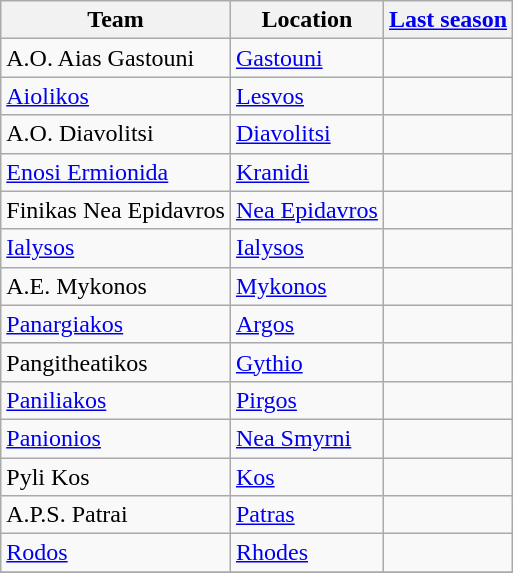<table class="wikitable sortable">
<tr>
<th>Team</th>
<th>Location</th>
<th><a href='#'>Last season</a></th>
</tr>
<tr>
<td>A.O. Aias Gastouni</td>
<td><a href='#'>Gastouni</a></td>
<td></td>
</tr>
<tr>
<td><a href='#'>Aiolikos</a></td>
<td><a href='#'>Lesvos</a></td>
<td></td>
</tr>
<tr>
<td>A.O. Diavolitsi</td>
<td><a href='#'>Diavolitsi</a></td>
<td></td>
</tr>
<tr>
<td><a href='#'>Enosi Ermionida</a></td>
<td><a href='#'>Kranidi</a></td>
<td></td>
</tr>
<tr>
<td>Finikas Nea Epidavros</td>
<td><a href='#'>Nea Epidavros</a></td>
<td></td>
</tr>
<tr>
<td><a href='#'>Ialysos</a></td>
<td><a href='#'>Ialysos</a></td>
<td></td>
</tr>
<tr>
<td>A.E. Mykonos</td>
<td><a href='#'>Mykonos</a></td>
<td></td>
</tr>
<tr>
<td><a href='#'>Panargiakos</a></td>
<td><a href='#'>Argos</a></td>
<td></td>
</tr>
<tr>
<td>Pangitheatikos</td>
<td><a href='#'>Gythio</a></td>
<td></td>
</tr>
<tr>
<td><a href='#'>Paniliakos</a></td>
<td><a href='#'>Pirgos</a></td>
<td></td>
</tr>
<tr>
<td><a href='#'>Panionios</a></td>
<td><a href='#'>Nea Smyrni</a></td>
<td></td>
</tr>
<tr>
<td>Pyli Kos</td>
<td><a href='#'>Kos</a></td>
<td></td>
</tr>
<tr>
<td>A.P.S. Patrai</td>
<td><a href='#'>Patras</a></td>
<td></td>
</tr>
<tr>
<td><a href='#'>Rodos</a></td>
<td><a href='#'>Rhodes</a></td>
<td></td>
</tr>
<tr>
</tr>
</table>
